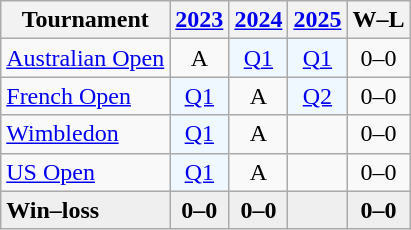<table class=wikitable style=text-align:center;>
<tr>
<th>Tournament</th>
<th><a href='#'>2023</a></th>
<th><a href='#'>2024</a></th>
<th><a href='#'>2025</a></th>
<th>W–L</th>
</tr>
<tr>
<td align=left><a href='#'>Australian Open</a></td>
<td>A</td>
<td bgcolor=#f0f8ff><a href='#'>Q1</a></td>
<td bgcolor=#f0f8ff><a href='#'>Q1</a></td>
<td>0–0</td>
</tr>
<tr>
<td align=left><a href='#'>French Open</a></td>
<td bgcolor=#f0f8ff><a href='#'>Q1</a></td>
<td>A</td>
<td bgcolor=#f0f8ff><a href='#'>Q2</a></td>
<td>0–0</td>
</tr>
<tr>
<td align=left><a href='#'>Wimbledon</a></td>
<td bgcolor=f0f8ff><a href='#'>Q1</a></td>
<td>A</td>
<td></td>
<td>0–0</td>
</tr>
<tr>
<td align=left><a href='#'>US Open</a></td>
<td bgcolor=#f0f8ff><a href='#'>Q1</a></td>
<td>A</td>
<td></td>
<td>0–0</td>
</tr>
<tr style="background:#efefef; font-weight:bold;">
<td style="text-align:left">Win–loss</td>
<td>0–0</td>
<td>0–0</td>
<td></td>
<td>0–0</td>
</tr>
</table>
